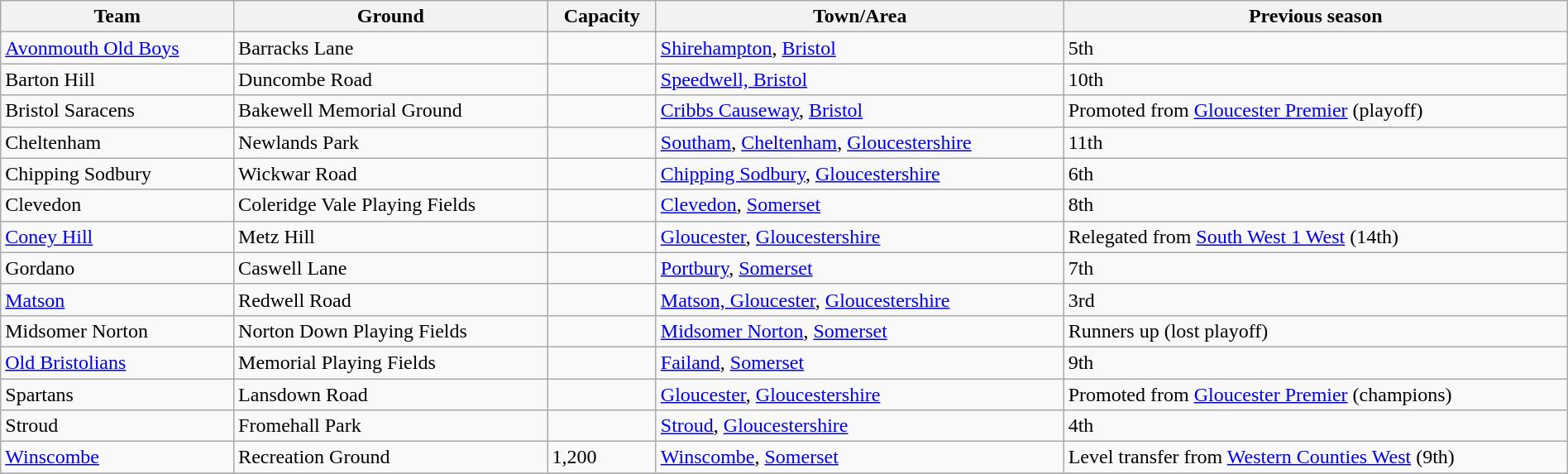<table class="wikitable sortable" style="width:100%;">
<tr>
<th>Team</th>
<th>Ground</th>
<th>Capacity</th>
<th>Town/Area</th>
<th>Previous season</th>
</tr>
<tr>
<td><a href='#'>Avonmouth Old Boys</a></td>
<td>Barracks Lane</td>
<td></td>
<td><a href='#'>Shirehampton</a>, <a href='#'>Bristol</a></td>
<td>5th</td>
</tr>
<tr>
<td>Barton Hill</td>
<td>Duncombe Road</td>
<td></td>
<td><a href='#'>Speedwell, Bristol</a></td>
<td>10th</td>
</tr>
<tr>
<td>Bristol Saracens</td>
<td>Bakewell Memorial Ground</td>
<td></td>
<td><a href='#'>Cribbs Causeway</a>, <a href='#'>Bristol</a></td>
<td>Promoted from <a href='#'>Gloucester Premier</a> (playoff)</td>
</tr>
<tr>
<td>Cheltenham</td>
<td>Newlands Park</td>
<td></td>
<td><a href='#'>Southam</a>, <a href='#'>Cheltenham</a>, <a href='#'>Gloucestershire</a></td>
<td>11th</td>
</tr>
<tr>
<td>Chipping Sodbury</td>
<td>Wickwar Road</td>
<td></td>
<td><a href='#'>Chipping Sodbury</a>, <a href='#'>Gloucestershire</a></td>
<td>6th</td>
</tr>
<tr>
<td>Clevedon</td>
<td>Coleridge Vale Playing Fields</td>
<td></td>
<td><a href='#'>Clevedon</a>, <a href='#'>Somerset</a></td>
<td>8th</td>
</tr>
<tr>
<td><a href='#'>Coney Hill</a></td>
<td>Metz Hill</td>
<td></td>
<td><a href='#'>Gloucester</a>, <a href='#'>Gloucestershire</a></td>
<td>Relegated from <a href='#'>South West 1 West</a> (14th)</td>
</tr>
<tr>
<td>Gordano</td>
<td>Caswell Lane</td>
<td></td>
<td><a href='#'>Portbury</a>, <a href='#'>Somerset</a></td>
<td>7th</td>
</tr>
<tr>
<td><a href='#'>Matson</a></td>
<td>Redwell Road</td>
<td></td>
<td><a href='#'>Matson, Gloucester</a>, <a href='#'>Gloucestershire</a></td>
<td>3rd</td>
</tr>
<tr>
<td>Midsomer Norton</td>
<td>Norton Down Playing Fields</td>
<td></td>
<td><a href='#'>Midsomer Norton</a>, <a href='#'>Somerset</a></td>
<td>Runners up (lost playoff)</td>
</tr>
<tr>
<td><a href='#'>Old Bristolians</a></td>
<td>Memorial Playing Fields</td>
<td></td>
<td><a href='#'>Failand</a>, <a href='#'>Somerset</a></td>
<td>9th</td>
</tr>
<tr>
<td>Spartans</td>
<td>Lansdown Road</td>
<td></td>
<td><a href='#'>Gloucester</a>, <a href='#'>Gloucestershire</a></td>
<td>Promoted from <a href='#'>Gloucester Premier</a> (champions)</td>
</tr>
<tr>
<td>Stroud</td>
<td>Fromehall Park</td>
<td></td>
<td><a href='#'>Stroud</a>, <a href='#'>Gloucestershire</a></td>
<td>4th</td>
</tr>
<tr>
<td><a href='#'>Winscombe</a></td>
<td>Recreation Ground</td>
<td>1,200</td>
<td><a href='#'>Winscombe</a>, <a href='#'>Somerset</a></td>
<td>Level transfer from <a href='#'>Western Counties West</a> (9th)</td>
</tr>
<tr>
</tr>
</table>
